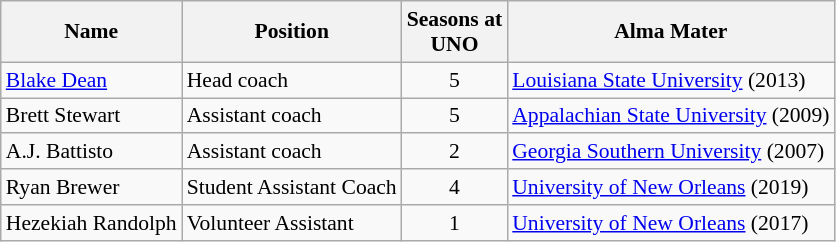<table class="wikitable" border="1" style="font-size:90%;">
<tr>
<th>Name</th>
<th>Position</th>
<th>Seasons at<br>UNO</th>
<th>Alma Mater</th>
</tr>
<tr>
<td><a href='#'>Blake Dean</a></td>
<td>Head coach</td>
<td align=center>5</td>
<td><a href='#'>Louisiana State University</a> (2013)</td>
</tr>
<tr>
<td>Brett Stewart</td>
<td>Assistant coach</td>
<td align=center>5</td>
<td><a href='#'>Appalachian State University</a> (2009)</td>
</tr>
<tr>
<td>A.J. Battisto</td>
<td>Assistant coach</td>
<td align=center>2</td>
<td><a href='#'>Georgia Southern University</a> (2007)</td>
</tr>
<tr>
<td>Ryan Brewer</td>
<td>Student Assistant Coach</td>
<td align=center>4</td>
<td><a href='#'>University of New Orleans</a> (2019)</td>
</tr>
<tr>
<td>Hezekiah Randolph</td>
<td>Volunteer Assistant</td>
<td align=center>1</td>
<td><a href='#'>University of New Orleans</a> (2017)</td>
</tr>
</table>
